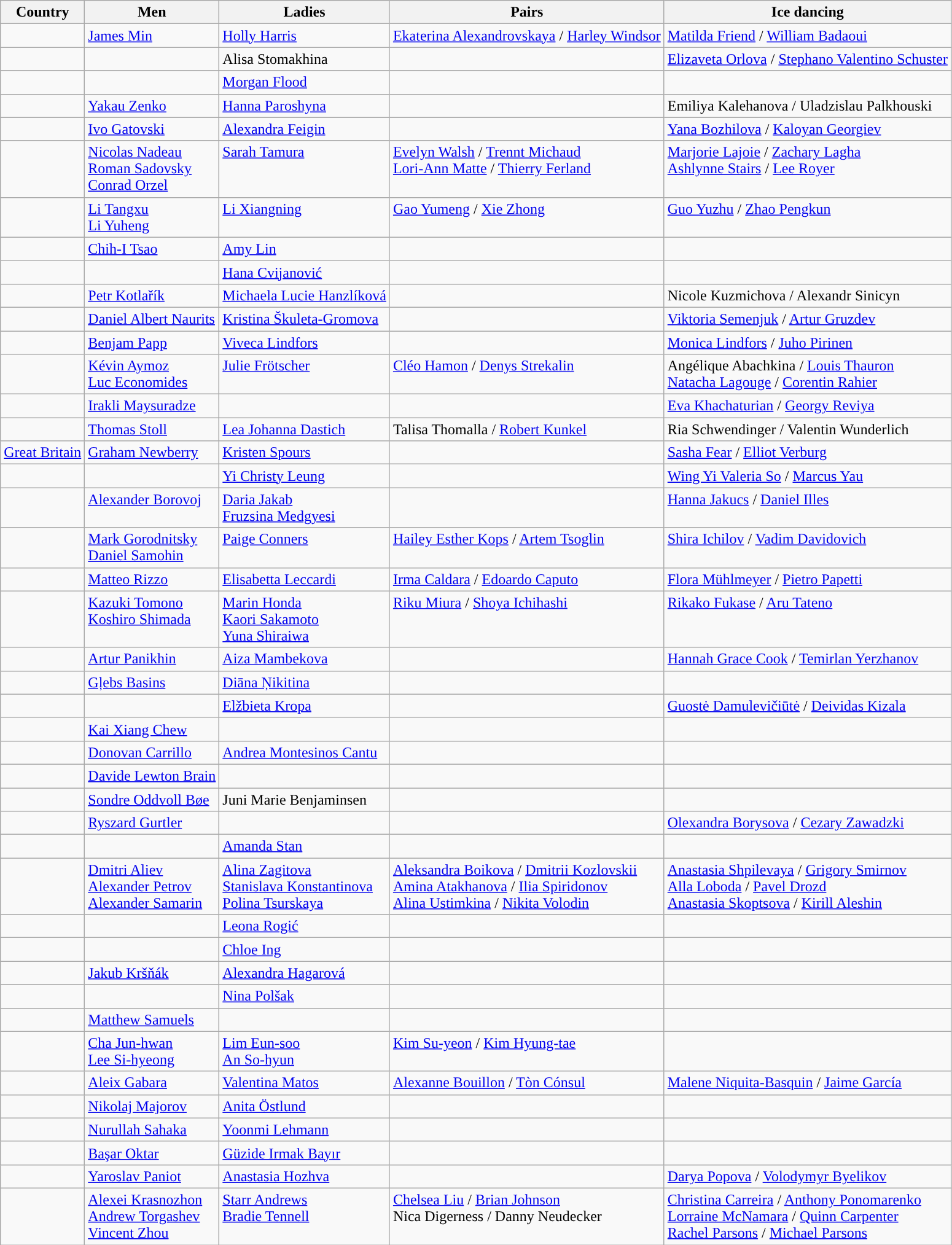<table class="wikitable">
<tr>
<th>Country</th>
<th>Men</th>
<th>Ladies</th>
<th>Pairs</th>
<th>Ice dancing</th>
</tr>
<tr valign="top">
<td></td>
<td><a href='#'>James Min</a></td>
<td><a href='#'>Holly Harris</a></td>
<td><a href='#'>Ekaterina Alexandrovskaya</a> / <a href='#'>Harley Windsor</a></td>
<td><a href='#'>Matilda Friend</a> / <a href='#'>William Badaoui</a></td>
</tr>
<tr valign="top">
<td></td>
<td></td>
<td>Alisa Stomakhina</td>
<td></td>
<td><a href='#'>Elizaveta Orlova</a> / <a href='#'>Stephano Valentino Schuster</a></td>
</tr>
<tr valign="top">
<td></td>
<td></td>
<td><a href='#'>Morgan Flood</a></td>
<td></td>
<td></td>
</tr>
<tr valign="top">
<td></td>
<td><a href='#'>Yakau Zenko</a></td>
<td><a href='#'>Hanna Paroshyna</a></td>
<td></td>
<td>Emiliya Kalehanova / Uladzislau Palkhouski</td>
</tr>
<tr valign="top">
<td></td>
<td><a href='#'>Ivo Gatovski</a></td>
<td><a href='#'>Alexandra Feigin</a></td>
<td></td>
<td><a href='#'>Yana Bozhilova</a> / <a href='#'>Kaloyan Georgiev</a></td>
</tr>
<tr valign="top">
<td></td>
<td><a href='#'>Nicolas Nadeau</a> <br> <a href='#'>Roman Sadovsky</a>  <br> <a href='#'>Conrad Orzel</a></td>
<td><a href='#'>Sarah Tamura</a></td>
<td><a href='#'>Evelyn Walsh</a> / <a href='#'>Trennt Michaud</a>  <br> <a href='#'>Lori-Ann Matte</a> / <a href='#'>Thierry Ferland</a></td>
<td><a href='#'>Marjorie Lajoie</a> / <a href='#'>Zachary Lagha</a>  <br> <a href='#'>Ashlynne Stairs</a> / <a href='#'>Lee Royer</a></td>
</tr>
<tr valign="top">
<td></td>
<td><a href='#'>Li Tangxu</a> <br> <a href='#'>Li Yuheng</a></td>
<td><a href='#'>Li Xiangning</a></td>
<td><a href='#'>Gao Yumeng</a> / <a href='#'>Xie Zhong</a></td>
<td><a href='#'>Guo Yuzhu</a> / <a href='#'>Zhao Pengkun</a></td>
</tr>
<tr valign="top">
<td></td>
<td><a href='#'>Chih-I Tsao</a></td>
<td><a href='#'>Amy Lin</a></td>
<td></td>
<td></td>
</tr>
<tr valign="top">
<td></td>
<td></td>
<td><a href='#'>Hana Cvijanović</a></td>
<td></td>
<td></td>
</tr>
<tr valign="top">
<td></td>
<td><a href='#'>Petr Kotlařík</a></td>
<td><a href='#'>Michaela Lucie Hanzlíková</a></td>
<td></td>
<td>Nicole Kuzmichova / Alexandr Sinicyn</td>
</tr>
<tr valign="top">
<td></td>
<td><a href='#'>Daniel Albert Naurits</a></td>
<td><a href='#'>Kristina Škuleta-Gromova</a></td>
<td></td>
<td><a href='#'>Viktoria Semenjuk</a> / <a href='#'>Artur Gruzdev</a></td>
</tr>
<tr valign="top">
<td></td>
<td><a href='#'>Benjam Papp</a></td>
<td><a href='#'>Viveca Lindfors</a></td>
<td></td>
<td><a href='#'>Monica Lindfors</a> / <a href='#'>Juho Pirinen</a></td>
</tr>
<tr valign="top">
<td></td>
<td><a href='#'>Kévin Aymoz</a> <br> <a href='#'>Luc Economides</a></td>
<td><a href='#'>Julie Frötscher</a></td>
<td><a href='#'>Cléo Hamon</a> / <a href='#'>Denys Strekalin</a></td>
<td>Angélique Abachkina / <a href='#'>Louis Thauron</a> <br> <a href='#'>Natacha Lagouge</a> / <a href='#'>Corentin Rahier</a></td>
</tr>
<tr valign="top">
<td></td>
<td><a href='#'>Irakli Maysuradze</a></td>
<td></td>
<td></td>
<td><a href='#'>Eva Khachaturian</a> / <a href='#'>Georgy Reviya</a></td>
</tr>
<tr valign="top">
<td></td>
<td><a href='#'>Thomas Stoll</a></td>
<td><a href='#'>Lea Johanna Dastich</a></td>
<td>Talisa Thomalla / <a href='#'>Robert Kunkel</a></td>
<td>Ria Schwendinger / Valentin Wunderlich</td>
</tr>
<tr valign="top">
<td> <a href='#'>Great Britain</a></td>
<td><a href='#'>Graham Newberry</a></td>
<td><a href='#'>Kristen Spours</a></td>
<td></td>
<td><a href='#'>Sasha Fear</a> / <a href='#'>Elliot Verburg</a></td>
</tr>
<tr valign="top">
<td></td>
<td></td>
<td><a href='#'>Yi Christy Leung</a></td>
<td></td>
<td><a href='#'>Wing Yi Valeria So</a> / <a href='#'>Marcus Yau</a></td>
</tr>
<tr valign="top">
<td></td>
<td><a href='#'>Alexander Borovoj</a></td>
<td><a href='#'>Daria Jakab</a> <br> <a href='#'>Fruzsina Medgyesi</a></td>
<td></td>
<td><a href='#'>Hanna Jakucs</a> / <a href='#'>Daniel Illes</a></td>
</tr>
<tr valign="top">
<td></td>
<td><a href='#'>Mark Gorodnitsky</a> <br><a href='#'>Daniel Samohin</a></td>
<td><a href='#'>Paige Conners</a></td>
<td><a href='#'>Hailey Esther Kops</a> / <a href='#'>Artem Tsoglin</a></td>
<td><a href='#'>Shira Ichilov</a> / <a href='#'>Vadim Davidovich</a></td>
</tr>
<tr valign="top">
<td></td>
<td><a href='#'>Matteo Rizzo</a></td>
<td><a href='#'>Elisabetta Leccardi</a></td>
<td><a href='#'>Irma Caldara</a> / <a href='#'>Edoardo Caputo</a></td>
<td><a href='#'>Flora Mühlmeyer</a> / <a href='#'>Pietro Papetti</a></td>
</tr>
<tr valign="top">
<td></td>
<td><a href='#'>Kazuki Tomono</a> <br> <a href='#'>Koshiro Shimada</a></td>
<td><a href='#'>Marin Honda</a> <br> <a href='#'>Kaori Sakamoto</a> <br> <a href='#'>Yuna Shiraiwa</a></td>
<td><a href='#'>Riku Miura</a> / <a href='#'>Shoya Ichihashi</a></td>
<td><a href='#'>Rikako Fukase</a> / <a href='#'>Aru Tateno</a></td>
</tr>
<tr valign="top">
<td></td>
<td><a href='#'>Artur Panikhin</a></td>
<td><a href='#'>Aiza Mambekova</a></td>
<td></td>
<td><a href='#'>Hannah Grace Cook</a> / <a href='#'>Temirlan Yerzhanov</a></td>
</tr>
<tr valign="top">
<td></td>
<td><a href='#'>Gļebs Basins</a></td>
<td><a href='#'>Diāna Ņikitina</a></td>
<td></td>
<td></td>
</tr>
<tr valign="top">
<td></td>
<td></td>
<td><a href='#'>Elžbieta Kropa</a></td>
<td></td>
<td><a href='#'>Guostė Damulevičiūtė</a> / <a href='#'>Deividas Kizala</a></td>
</tr>
<tr valign="top">
<td></td>
<td><a href='#'>Kai Xiang Chew</a></td>
<td></td>
<td></td>
<td></td>
</tr>
<tr valign="top">
<td></td>
<td><a href='#'>Donovan Carrillo</a></td>
<td><a href='#'>Andrea Montesinos Cantu</a></td>
<td></td>
<td></td>
</tr>
<tr valign="top">
<td></td>
<td><a href='#'>Davide Lewton Brain</a></td>
<td></td>
<td></td>
<td></td>
</tr>
<tr valign="top">
<td></td>
<td><a href='#'>Sondre Oddvoll Bøe</a></td>
<td>Juni Marie Benjaminsen</td>
<td></td>
<td></td>
</tr>
<tr valign="top">
<td></td>
<td><a href='#'>Ryszard Gurtler</a></td>
<td></td>
<td></td>
<td><a href='#'>Olexandra Borysova</a> / <a href='#'>Cezary Zawadzki</a></td>
</tr>
<tr valign="top">
<td></td>
<td></td>
<td><a href='#'>Amanda Stan</a></td>
<td></td>
<td></td>
</tr>
<tr valign="top">
<td></td>
<td><a href='#'>Dmitri Aliev</a> <br> <a href='#'>Alexander Petrov</a> <br> <a href='#'>Alexander Samarin</a></td>
<td><a href='#'>Alina Zagitova</a> <br> <a href='#'>Stanislava Konstantinova</a> <br> <a href='#'>Polina Tsurskaya</a></td>
<td><a href='#'>Aleksandra Boikova</a> / <a href='#'>Dmitrii Kozlovskii</a> <br> <a href='#'>Amina Atakhanova</a> / <a href='#'>Ilia Spiridonov</a> <br> <a href='#'>Alina Ustimkina</a> / <a href='#'>Nikita Volodin</a></td>
<td><a href='#'>Anastasia Shpilevaya</a> / <a href='#'>Grigory Smirnov</a> <br> <a href='#'>Alla Loboda</a> / <a href='#'>Pavel Drozd</a> <br> <a href='#'>Anastasia Skoptsova</a> / <a href='#'>Kirill Aleshin</a></td>
</tr>
<tr valign="top">
<td></td>
<td></td>
<td><a href='#'>Leona Rogić</a></td>
<td></td>
<td></td>
</tr>
<tr valign="top">
<td></td>
<td></td>
<td><a href='#'>Chloe Ing</a></td>
<td></td>
<td></td>
</tr>
<tr valign="top">
<td></td>
<td><a href='#'>Jakub Kršňák</a></td>
<td><a href='#'>Alexandra Hagarová</a></td>
<td></td>
<td></td>
</tr>
<tr valign="top">
<td></td>
<td></td>
<td><a href='#'>Nina Polšak</a></td>
<td></td>
<td></td>
</tr>
<tr valign="top">
<td></td>
<td><a href='#'>Matthew Samuels</a></td>
<td></td>
<td></td>
<td></td>
</tr>
<tr valign="top">
<td></td>
<td><a href='#'>Cha Jun-hwan</a> <br> <a href='#'>Lee Si-hyeong</a></td>
<td><a href='#'>Lim Eun-soo</a> <br> <a href='#'>An So-hyun</a></td>
<td><a href='#'>Kim Su-yeon</a> / <a href='#'>Kim Hyung-tae</a></td>
<td></td>
</tr>
<tr valign="top">
<td></td>
<td><a href='#'>Aleix Gabara</a></td>
<td><a href='#'>Valentina Matos</a></td>
<td><a href='#'>Alexanne Bouillon</a> / <a href='#'>Tòn Cónsul</a></td>
<td><a href='#'>Malene Niquita-Basquin</a> / <a href='#'>Jaime García</a></td>
</tr>
<tr valign="top">
<td></td>
<td><a href='#'>Nikolaj Majorov</a></td>
<td><a href='#'>Anita Östlund</a></td>
<td></td>
<td></td>
</tr>
<tr valign="top">
<td></td>
<td><a href='#'>Nurullah Sahaka</a></td>
<td><a href='#'>Yoonmi Lehmann</a></td>
<td></td>
<td></td>
</tr>
<tr valign="top">
<td></td>
<td><a href='#'>Başar Oktar</a></td>
<td><a href='#'>Güzide Irmak Bayır</a></td>
<td></td>
<td></td>
</tr>
<tr valign="top">
<td></td>
<td><a href='#'>Yaroslav Paniot</a></td>
<td><a href='#'>Anastasia Hozhva</a></td>
<td></td>
<td><a href='#'>Darya Popova</a> / <a href='#'>Volodymyr Byelikov</a></td>
</tr>
<tr valign="top">
<td></td>
<td><a href='#'>Alexei Krasnozhon</a> <br> <a href='#'>Andrew Torgashev</a> <br> <a href='#'>Vincent Zhou</a></td>
<td><a href='#'>Starr Andrews</a> <br> <a href='#'>Bradie Tennell</a></td>
<td><a href='#'>Chelsea Liu</a> / <a href='#'>Brian Johnson</a> <br> Nica Digerness / Danny Neudecker</td>
<td><a href='#'>Christina Carreira</a> / <a href='#'>Anthony Ponomarenko</a> <br> <a href='#'>Lorraine McNamara</a> / <a href='#'>Quinn Carpenter</a> <br> <a href='#'>Rachel Parsons</a> / <a href='#'>Michael Parsons</a></td>
</tr>
</table>
